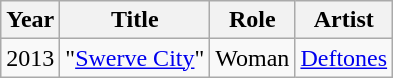<table class="wikitable sortable">
<tr>
<th>Year</th>
<th>Title</th>
<th>Role</th>
<th>Artist</th>
</tr>
<tr>
<td>2013</td>
<td>"<a href='#'>Swerve City</a>"</td>
<td>Woman</td>
<td><a href='#'>Deftones</a></td>
</tr>
</table>
